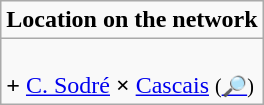<table role="presentation" class="wikitable mw-collapsible mw-collapsed floatright">
<tr>
<td><strong>Location on the network</strong></td>
</tr>
<tr>
<td><br><span><strong>+</strong> <a href='#'>C. Sodré</a></span> <span><strong>×</strong> <a href='#'>Cascais</a></span> <small>(<a href='#'>🔎</a>)</small></td>
</tr>
</table>
